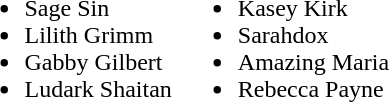<table>
<tr>
<td valign=top><br><ul><li>Sage Sin</li><li>Lilith Grimm</li><li>Gabby Gilbert</li><li>Ludark Shaitan</li></ul></td>
<td valign=top><br><ul><li>Kasey Kirk</li><li>Sarahdox</li><li>Amazing Maria</li><li>Rebecca Payne</li></ul></td>
</tr>
</table>
